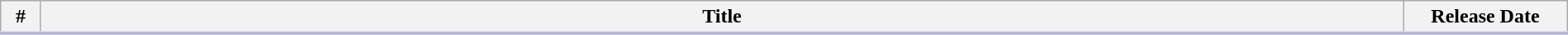<table class="wikitable" style="width:100%; margin:auto; background:#FFF;">
<tr style="border-bottom: 3px solid #CCF">
<th width="25">#</th>
<th>Title</th>
<th width="125">Release Date</th>
</tr>
<tr>
</tr>
</table>
